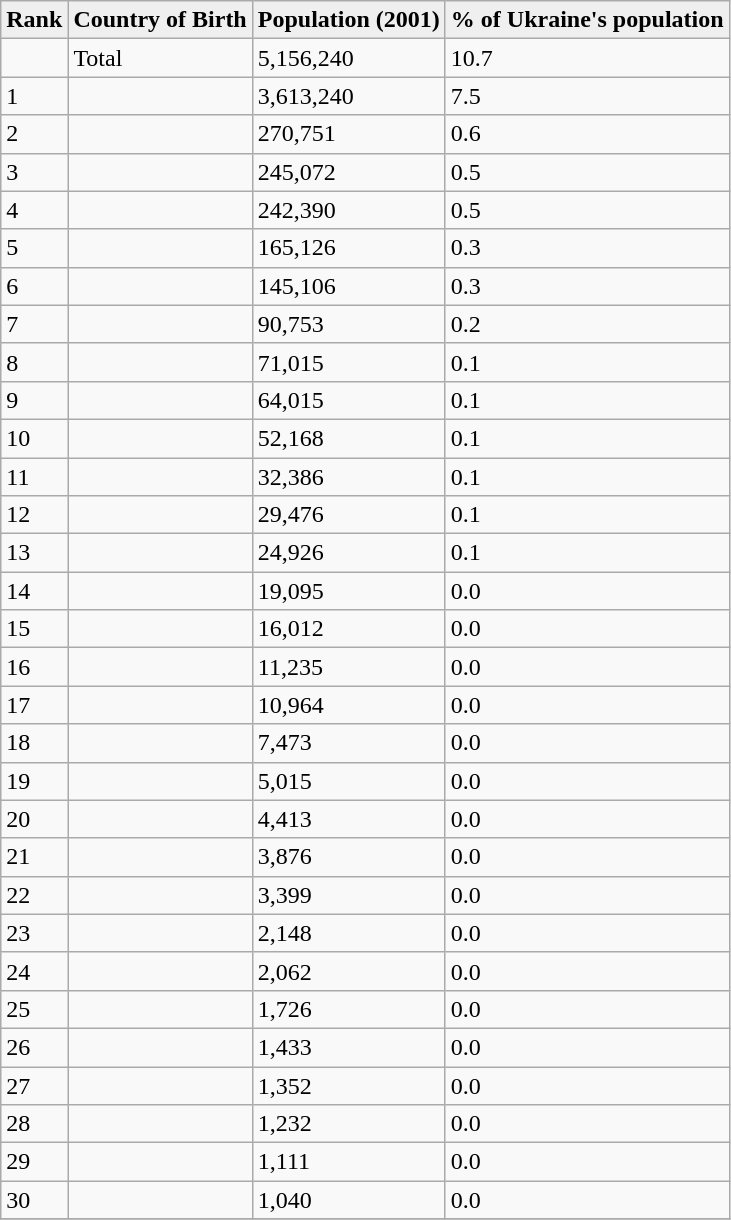<table class="wikitable">
<tr>
<th style="background:#efefef;">Rank</th>
<th style="background:#efefef;">Country of Birth</th>
<th style="background:#efefef;">Population (2001)</th>
<th style="background:#efefef;">% of Ukraine's population</th>
</tr>
<tr>
<td></td>
<td>Total</td>
<td>5,156,240</td>
<td>10.7</td>
</tr>
<tr>
<td>1</td>
<td></td>
<td>3,613,240</td>
<td>7.5</td>
</tr>
<tr>
<td>2</td>
<td></td>
<td>270,751</td>
<td>0.6</td>
</tr>
<tr>
<td>3</td>
<td></td>
<td>245,072</td>
<td>0.5</td>
</tr>
<tr>
<td>4</td>
<td></td>
<td>242,390</td>
<td>0.5</td>
</tr>
<tr>
<td>5</td>
<td></td>
<td>165,126</td>
<td>0.3</td>
</tr>
<tr>
<td>6</td>
<td></td>
<td>145,106</td>
<td>0.3</td>
</tr>
<tr>
<td>7</td>
<td></td>
<td>90,753</td>
<td>0.2</td>
</tr>
<tr>
<td>8</td>
<td></td>
<td>71,015</td>
<td>0.1</td>
</tr>
<tr>
<td>9</td>
<td></td>
<td>64,015</td>
<td>0.1</td>
</tr>
<tr>
<td>10</td>
<td></td>
<td>52,168</td>
<td>0.1</td>
</tr>
<tr>
<td>11</td>
<td></td>
<td>32,386</td>
<td>0.1</td>
</tr>
<tr>
<td>12</td>
<td></td>
<td>29,476</td>
<td>0.1</td>
</tr>
<tr>
<td>13</td>
<td></td>
<td>24,926</td>
<td>0.1</td>
</tr>
<tr>
<td>14</td>
<td></td>
<td>19,095</td>
<td>0.0</td>
</tr>
<tr>
<td>15</td>
<td></td>
<td>16,012</td>
<td>0.0</td>
</tr>
<tr>
<td>16</td>
<td></td>
<td>11,235</td>
<td>0.0</td>
</tr>
<tr>
<td>17</td>
<td></td>
<td>10,964</td>
<td>0.0</td>
</tr>
<tr>
<td>18</td>
<td></td>
<td>7,473</td>
<td>0.0</td>
</tr>
<tr>
<td>19</td>
<td></td>
<td>5,015</td>
<td>0.0</td>
</tr>
<tr>
<td>20</td>
<td></td>
<td>4,413</td>
<td>0.0</td>
</tr>
<tr>
<td>21</td>
<td></td>
<td>3,876</td>
<td>0.0</td>
</tr>
<tr>
<td>22</td>
<td></td>
<td>3,399</td>
<td>0.0</td>
</tr>
<tr>
<td>23</td>
<td></td>
<td>2,148</td>
<td>0.0</td>
</tr>
<tr>
<td>24</td>
<td></td>
<td>2,062</td>
<td>0.0</td>
</tr>
<tr>
<td>25</td>
<td></td>
<td>1,726</td>
<td>0.0</td>
</tr>
<tr>
<td>26</td>
<td></td>
<td>1,433</td>
<td>0.0</td>
</tr>
<tr>
<td>27</td>
<td></td>
<td>1,352</td>
<td>0.0</td>
</tr>
<tr>
<td>28</td>
<td></td>
<td>1,232</td>
<td>0.0</td>
</tr>
<tr>
<td>29</td>
<td></td>
<td>1,111</td>
<td>0.0</td>
</tr>
<tr>
<td>30</td>
<td></td>
<td>1,040</td>
<td>0.0</td>
</tr>
<tr>
</tr>
</table>
